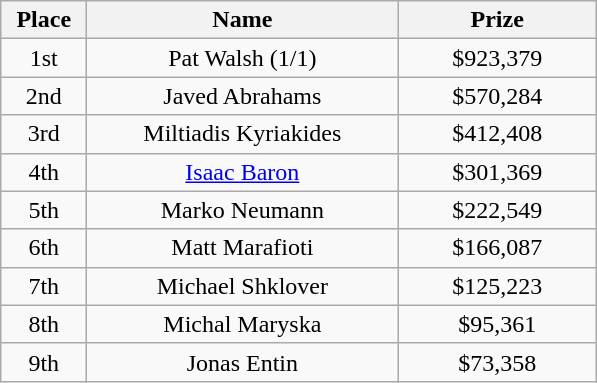<table class="wikitable">
<tr>
<th width="50">Place</th>
<th width="200">Name</th>
<th width="125">Prize</th>
</tr>
<tr>
<td align = "center">1st</td>
<td align = "center">Pat Walsh (1/1)</td>
<td align = "center">$923,379</td>
</tr>
<tr>
<td align = "center">2nd</td>
<td align = "center">Javed Abrahams</td>
<td align = "center">$570,284</td>
</tr>
<tr>
<td align = "center">3rd</td>
<td align = "center">Miltiadis Kyriakides</td>
<td align = "center">$412,408</td>
</tr>
<tr>
<td align = "center">4th</td>
<td align = "center"><a href='#'>Isaac Baron</a></td>
<td align = "center">$301,369</td>
</tr>
<tr>
<td align = "center">5th</td>
<td align = "center">Marko Neumann</td>
<td align = "center">$222,549</td>
</tr>
<tr>
<td align = "center">6th</td>
<td align = "center">Matt Marafioti</td>
<td align = "center">$166,087</td>
</tr>
<tr>
<td align = "center">7th</td>
<td align = "center">Michael Shklover</td>
<td align = "center">$125,223</td>
</tr>
<tr>
<td align = "center">8th</td>
<td align = "center">Michal Maryska</td>
<td align = "center">$95,361</td>
</tr>
<tr>
<td align = "center">9th</td>
<td align = "center">Jonas Entin</td>
<td align = "center">$73,358</td>
</tr>
</table>
